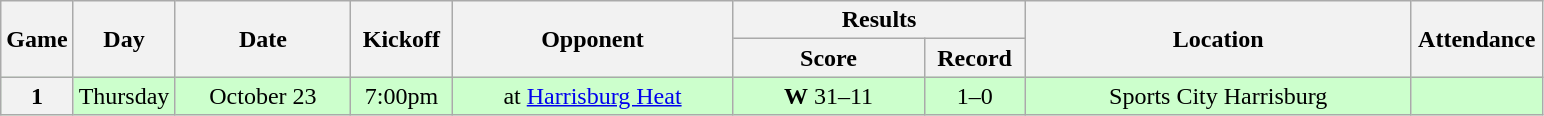<table class="wikitable">
<tr>
<th rowspan="2" width="40">Game</th>
<th rowspan="2" width="60">Day</th>
<th rowspan="2" width="110">Date</th>
<th rowspan="2" width="60">Kickoff</th>
<th rowspan="2" width="180">Opponent</th>
<th colspan="2" width="180">Results</th>
<th rowspan="2" width="250">Location</th>
<th rowspan="2" width="80">Attendance</th>
</tr>
<tr>
<th width="120">Score</th>
<th width="60">Record</th>
</tr>
<tr align="center" bgcolor="#CCFFCC">
<th>1</th>
<td>Thursday</td>
<td>October 23</td>
<td>7:00pm</td>
<td>at <a href='#'>Harrisburg Heat</a></td>
<td><strong>W</strong> 31–11</td>
<td>1–0</td>
<td>Sports City Harrisburg</td>
<td></td>
</tr>
</table>
